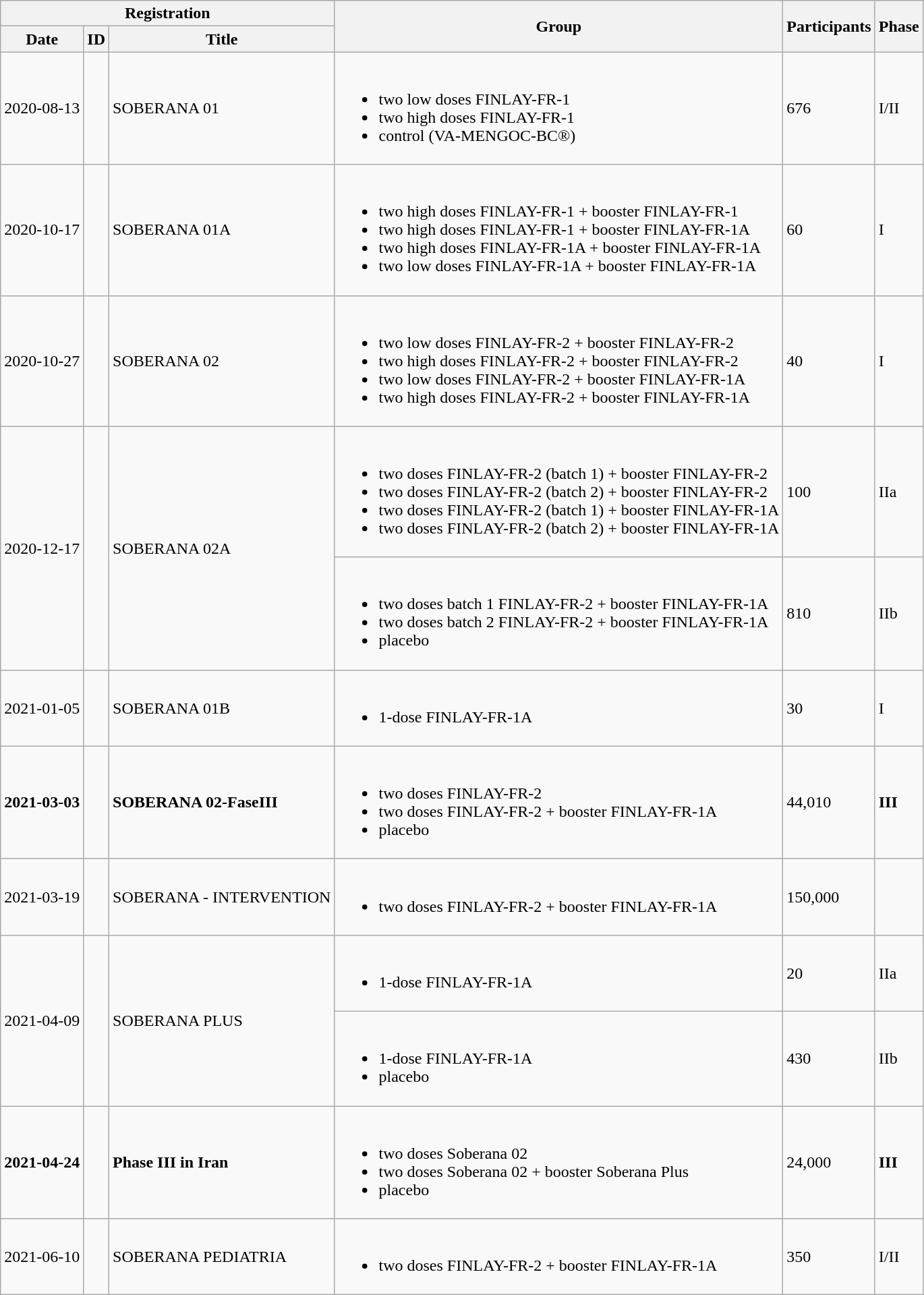<table class="wikitable sortable mw-collapsible">
<tr>
<th colspan="3">Registration</th>
<th rowspan="2">Group</th>
<th rowspan="2">Participants</th>
<th rowspan="2">Phase</th>
</tr>
<tr>
<th>Date</th>
<th>ID</th>
<th>Title</th>
</tr>
<tr>
<td>2020-08-13</td>
<td></td>
<td>SOBERANA 01</td>
<td><br><ul><li>two low doses FINLAY-FR-1</li><li>two high doses FINLAY-FR-1</li><li>control (VA-MENGOC-BC®)</li></ul></td>
<td>676</td>
<td>I/II</td>
</tr>
<tr>
<td>2020-10-17</td>
<td></td>
<td>SOBERANA 01A</td>
<td><br><ul><li>two high doses FINLAY-FR-1 + booster FINLAY-FR-1</li><li>two high doses FINLAY-FR-1 + booster FINLAY-FR-1A</li><li>two high doses FINLAY-FR-1A + booster FINLAY-FR-1A</li><li>two low doses FINLAY-FR-1A + booster FINLAY-FR-1A</li></ul></td>
<td>60</td>
<td>I</td>
</tr>
<tr>
<td>2020-10-27</td>
<td></td>
<td>SOBERANA 02</td>
<td><br><ul><li>two low doses FINLAY-FR-2 + booster FINLAY-FR-2</li><li>two high doses FINLAY-FR-2 + booster FINLAY-FR-2</li><li>two low doses FINLAY-FR-2 + booster FINLAY-FR-1A</li><li>two high doses FINLAY-FR-2 + booster FINLAY-FR-1A</li></ul></td>
<td>40</td>
<td>I</td>
</tr>
<tr>
<td rowspan="2">2020-12-17</td>
<td rowspan="2"></td>
<td rowspan="2">SOBERANA 02A</td>
<td><br><ul><li>two doses FINLAY-FR-2 (batch 1) + booster FINLAY-FR-2</li><li>two doses FINLAY-FR-2 (batch 2) + booster FINLAY-FR-2</li><li>two doses FINLAY-FR-2 (batch 1) + booster FINLAY-FR-1A</li><li>two doses FINLAY-FR-2 (batch 2) + booster FINLAY-FR-1A</li></ul></td>
<td>100</td>
<td>IIa</td>
</tr>
<tr>
<td><br><ul><li>two doses batch 1 FINLAY-FR-2 + booster FINLAY-FR-1A</li><li>two doses batch 2 FINLAY-FR-2 + booster FINLAY-FR-1A</li><li>placebo</li></ul></td>
<td>810</td>
<td>IIb</td>
</tr>
<tr>
<td>2021-01-05</td>
<td></td>
<td>SOBERANA 01B</td>
<td><br><ul><li>1-dose FINLAY-FR-1A</li></ul></td>
<td>30</td>
<td>I</td>
</tr>
<tr>
<td><strong>2021-03-03</strong></td>
<td></td>
<td><strong>SOBERANA 02-FaseIII</strong></td>
<td><br><ul><li>two doses FINLAY-FR-2</li><li>two doses FINLAY-FR-2 + booster FINLAY-FR-1A</li><li>placebo</li></ul></td>
<td>44,010</td>
<td><strong>III</strong></td>
</tr>
<tr>
<td>2021-03-19</td>
<td></td>
<td>SOBERANA - INTERVENTION</td>
<td><br><ul><li>two doses FINLAY-FR-2 + booster FINLAY-FR-1A</li></ul></td>
<td>150,000</td>
<td></td>
</tr>
<tr>
<td rowspan="2">2021-04-09</td>
<td rowspan="2"></td>
<td rowspan="2">SOBERANA PLUS</td>
<td><br><ul><li>1-dose FINLAY-FR-1A</li></ul></td>
<td>20</td>
<td>IIa</td>
</tr>
<tr>
<td><br><ul><li>1-dose FINLAY-FR-1A</li><li>placebo</li></ul></td>
<td>430</td>
<td>IIb</td>
</tr>
<tr>
<td><strong>2021-04-24</strong></td>
<td></td>
<td><strong>Phase III in Iran</strong></td>
<td><br><ul><li>two doses Soberana 02</li><li>two doses Soberana 02 + booster Soberana Plus</li><li>placebo</li></ul></td>
<td>24,000</td>
<td><strong>III</strong></td>
</tr>
<tr>
<td>2021-06-10</td>
<td></td>
<td>SOBERANA PEDIATRIA</td>
<td><br><ul><li>two doses FINLAY-FR-2 + booster FINLAY-FR-1A</li></ul></td>
<td>350</td>
<td>I/II</td>
</tr>
</table>
